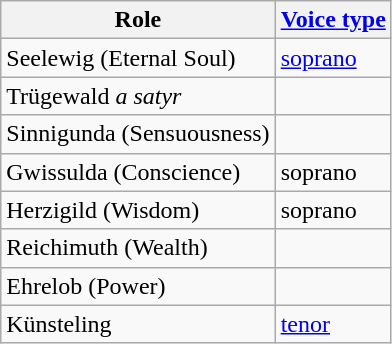<table class="wikitable">
<tr>
<th>Role</th>
<th><a href='#'>Voice type</a></th>
</tr>
<tr>
<td>Seelewig (Eternal Soul)</td>
<td><a href='#'>soprano</a></td>
</tr>
<tr>
<td>Trügewald <em>a satyr</em></td>
<td></td>
</tr>
<tr>
<td>Sinnigunda (Sensuousness)</td>
<td></td>
</tr>
<tr>
<td>Gwissulda (Conscience)</td>
<td>soprano</td>
</tr>
<tr>
<td>Herzigild (Wisdom)</td>
<td>soprano</td>
</tr>
<tr>
<td>Reichimuth (Wealth)</td>
<td></td>
</tr>
<tr>
<td>Ehrelob (Power)</td>
<td></td>
</tr>
<tr>
<td>Künsteling</td>
<td><a href='#'>tenor</a></td>
</tr>
</table>
